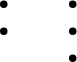<table border="0" cellpadding="2">
<tr valign="top">
<td><br><ul><li></li><li> <em></em></li></ul></td>
<td><br><ul><li></li><li></li><li></li></ul></td>
</tr>
</table>
